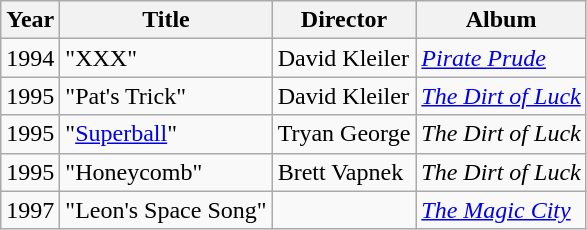<table class="wikitable">
<tr>
<th>Year</th>
<th>Title</th>
<th>Director</th>
<th>Album</th>
</tr>
<tr>
<td>1994</td>
<td>"XXX"</td>
<td>David Kleiler</td>
<td><em><a href='#'>Pirate Prude</a></em></td>
</tr>
<tr>
<td>1995</td>
<td>"Pat's Trick"</td>
<td>David Kleiler</td>
<td><em><a href='#'>The Dirt of Luck</a></em></td>
</tr>
<tr>
<td>1995</td>
<td>"<a href='#'>Superball</a>"</td>
<td>Tryan George</td>
<td><em>The Dirt of Luck</em></td>
</tr>
<tr>
<td>1995</td>
<td>"Honeycomb"</td>
<td>Brett Vapnek</td>
<td><em>The Dirt of Luck</em></td>
</tr>
<tr>
<td>1997</td>
<td>"Leon's Space Song"</td>
<td></td>
<td><em><a href='#'>The Magic City</a></em></td>
</tr>
</table>
